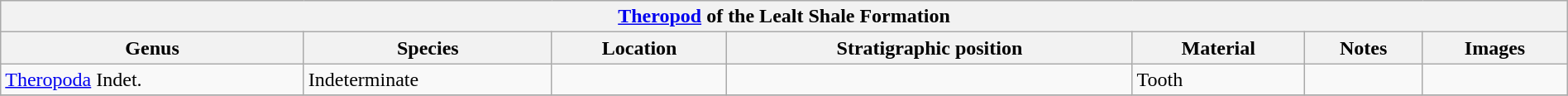<table class="wikitable" align="center" width="100%">
<tr>
<th colspan="7" align="center"><strong><a href='#'>Theropod</a> of the Lealt Shale Formation</strong></th>
</tr>
<tr>
<th>Genus</th>
<th>Species</th>
<th>Location</th>
<th>Stratigraphic position</th>
<th>Material</th>
<th>Notes</th>
<th>Images</th>
</tr>
<tr>
<td><a href='#'>Theropoda</a> Indet.</td>
<td>Indeterminate</td>
<td></td>
<td></td>
<td>Tooth</td>
<td></td>
<td></td>
</tr>
<tr>
</tr>
</table>
